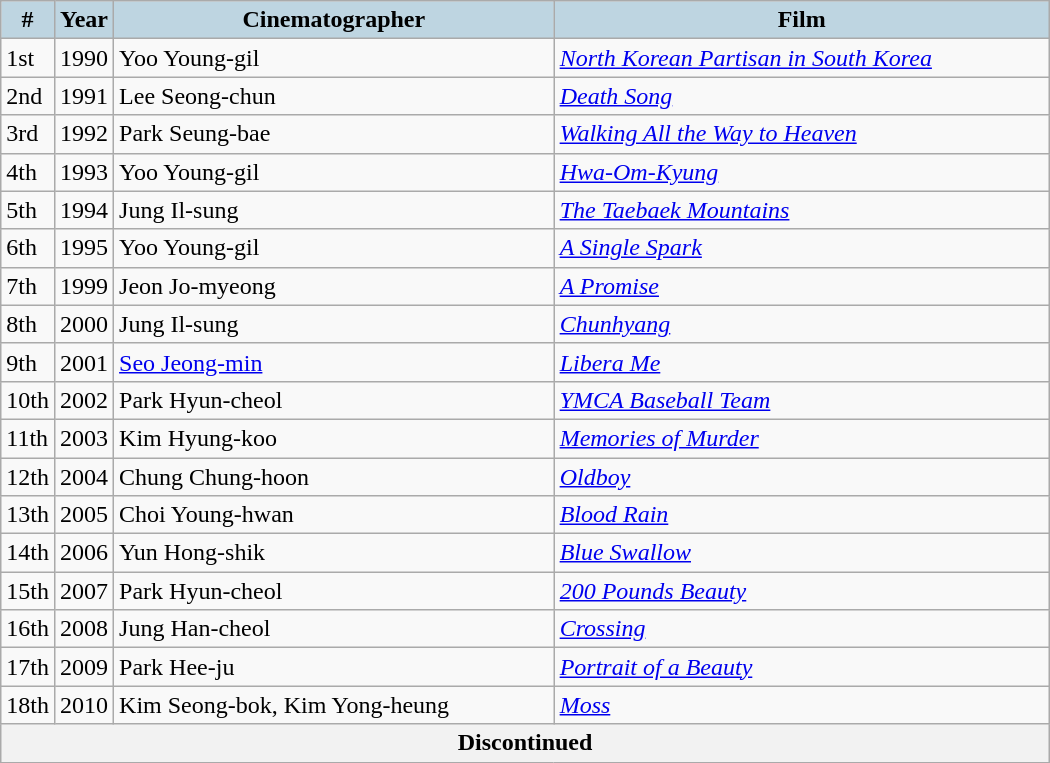<table class="wikitable" style="width:700px">
<tr>
<th style="background:#BED5E1; width:10px">#</th>
<th style="background:#BED5E1; width:10px">Year</th>
<th style="background:#BED5E1;">Cinematographer</th>
<th style="background:#BED5E1;">Film</th>
</tr>
<tr>
<td>1st</td>
<td>1990</td>
<td>Yoo Young-gil</td>
<td><em><a href='#'>North Korean Partisan in South Korea</a></em></td>
</tr>
<tr>
<td>2nd</td>
<td>1991</td>
<td>Lee Seong-chun</td>
<td><em><a href='#'>Death Song</a></em></td>
</tr>
<tr>
<td>3rd</td>
<td>1992</td>
<td>Park Seung-bae</td>
<td><em><a href='#'>Walking All the Way to Heaven</a></em></td>
</tr>
<tr>
<td>4th</td>
<td>1993</td>
<td>Yoo Young-gil</td>
<td><em><a href='#'>Hwa-Om-Kyung</a></em></td>
</tr>
<tr>
<td>5th</td>
<td>1994</td>
<td>Jung Il-sung</td>
<td><em><a href='#'>The Taebaek Mountains</a></em></td>
</tr>
<tr>
<td>6th</td>
<td>1995</td>
<td>Yoo Young-gil</td>
<td><em><a href='#'>A Single Spark</a></em></td>
</tr>
<tr>
<td>7th</td>
<td>1999</td>
<td>Jeon Jo-myeong</td>
<td><em><a href='#'>A Promise</a></em></td>
</tr>
<tr>
<td>8th</td>
<td>2000</td>
<td>Jung Il-sung</td>
<td><em><a href='#'>Chunhyang</a></em></td>
</tr>
<tr>
<td>9th</td>
<td>2001</td>
<td><a href='#'>Seo Jeong-min</a></td>
<td><em><a href='#'>Libera Me</a></em></td>
</tr>
<tr>
<td>10th</td>
<td>2002</td>
<td>Park Hyun-cheol</td>
<td><em><a href='#'>YMCA Baseball Team</a></em></td>
</tr>
<tr>
<td>11th</td>
<td>2003</td>
<td>Kim Hyung-koo</td>
<td><em><a href='#'>Memories of Murder</a></em></td>
</tr>
<tr>
<td>12th</td>
<td>2004</td>
<td>Chung Chung-hoon</td>
<td><em><a href='#'>Oldboy</a></em></td>
</tr>
<tr>
<td>13th</td>
<td>2005</td>
<td>Choi Young-hwan</td>
<td><em><a href='#'>Blood Rain</a></em></td>
</tr>
<tr>
<td>14th</td>
<td>2006</td>
<td>Yun Hong-shik</td>
<td><em><a href='#'>Blue Swallow</a></em></td>
</tr>
<tr>
<td>15th</td>
<td>2007</td>
<td>Park Hyun-cheol</td>
<td><em><a href='#'>200 Pounds Beauty</a></em></td>
</tr>
<tr>
<td>16th</td>
<td>2008</td>
<td>Jung Han-cheol</td>
<td><em><a href='#'>Crossing</a></em></td>
</tr>
<tr>
<td>17th</td>
<td>2009</td>
<td>Park Hee-ju</td>
<td><em><a href='#'>Portrait of a Beauty</a></em></td>
</tr>
<tr>
<td>18th</td>
<td>2010</td>
<td>Kim Seong-bok, Kim Yong-heung</td>
<td><em><a href='#'>Moss</a></em></td>
</tr>
<tr align=center>
<th colspan="4">Discontinued</th>
</tr>
</table>
